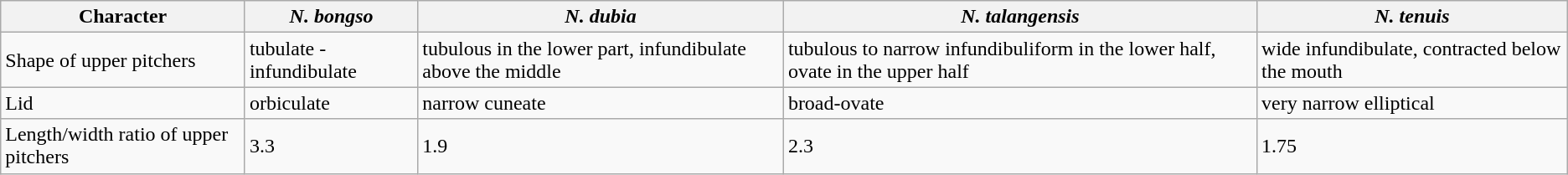<table class="wikitable" text-align: left;">
<tr>
<th>Character</th>
<th><em>N. bongso</em></th>
<th><em>N. dubia</em></th>
<th><em>N. talangensis</em></th>
<th><em>N. tenuis</em></th>
</tr>
<tr>
<td>Shape of upper pitchers</td>
<td>tubulate - infundibulate</td>
<td>tubulous in the lower part, infundibulate above the middle</td>
<td>tubulous to narrow infundibuliform in the lower half, ovate in the upper half</td>
<td>wide infundibulate, contracted below the mouth</td>
</tr>
<tr>
<td>Lid</td>
<td>orbiculate</td>
<td>narrow cuneate</td>
<td>broad-ovate</td>
<td>very narrow elliptical</td>
</tr>
<tr>
<td>Length/width ratio of upper pitchers</td>
<td>3.3</td>
<td>1.9</td>
<td>2.3</td>
<td>1.75</td>
</tr>
</table>
